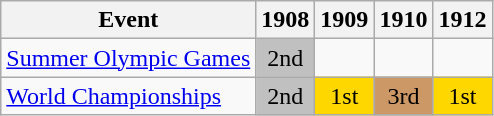<table class="wikitable">
<tr>
<th>Event</th>
<th>1908</th>
<th>1909</th>
<th>1910</th>
<th>1912</th>
</tr>
<tr>
<td><a href='#'>Summer Olympic Games</a></td>
<td align="center" bgcolor="silver">2nd</td>
<td></td>
<td></td>
<td></td>
</tr>
<tr>
<td><a href='#'>World Championships</a></td>
<td align="center" bgcolor="silver">2nd</td>
<td align="center" bgcolor="gold">1st</td>
<td align="center" bgcolor="cc9966">3rd</td>
<td align="center" bgcolor="gold">1st</td>
</tr>
</table>
